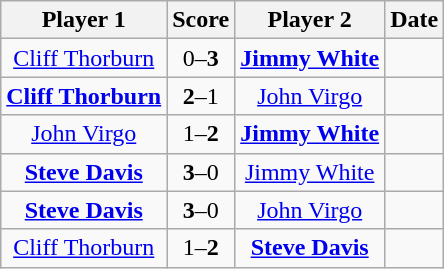<table class="wikitable" style="text-align: center">
<tr>
<th>Player 1</th>
<th>Score</th>
<th>Player 2</th>
<th>Date</th>
</tr>
<tr>
<td> <a href='#'>Cliff Thorburn</a></td>
<td>0–<strong>3</strong></td>
<td> <strong><a href='#'>Jimmy White</a></strong></td>
<td></td>
</tr>
<tr>
<td> <strong><a href='#'>Cliff Thorburn</a></strong></td>
<td><strong>2</strong>–1</td>
<td> <a href='#'>John Virgo</a></td>
<td></td>
</tr>
<tr>
<td> <a href='#'>John Virgo</a></td>
<td>1–<strong>2</strong></td>
<td> <strong><a href='#'>Jimmy White</a></strong></td>
<td></td>
</tr>
<tr>
<td> <strong><a href='#'>Steve Davis</a></strong></td>
<td><strong>3</strong>–0</td>
<td> <a href='#'>Jimmy White</a></td>
<td></td>
</tr>
<tr>
<td> <strong><a href='#'>Steve Davis</a></strong></td>
<td><strong>3</strong>–0</td>
<td> <a href='#'>John Virgo</a></td>
<td></td>
</tr>
<tr>
<td> <a href='#'>Cliff Thorburn</a></td>
<td>1–<strong>2</strong></td>
<td> <strong><a href='#'>Steve Davis</a></strong></td>
<td></td>
</tr>
</table>
